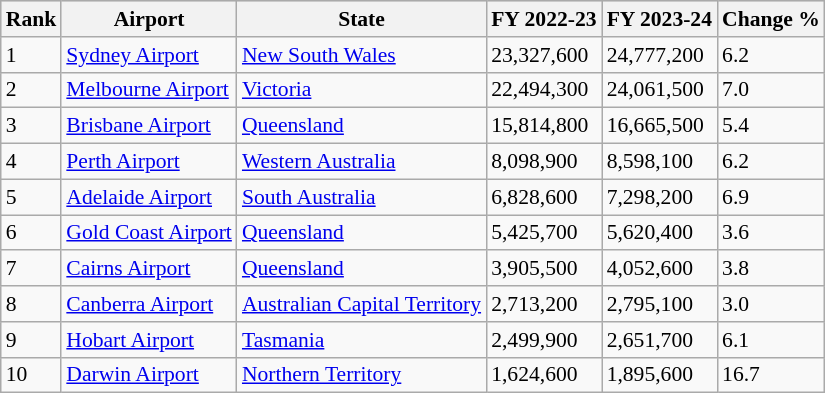<table class="wikitable sortable" style="font-size: 90%" width= align=>
<tr bgcolor=lightgrey>
<th>Rank</th>
<th>Airport</th>
<th>State</th>
<th>FY 2022-23</th>
<th>FY 2023-24</th>
<th>Change %</th>
</tr>
<tr>
<td>1</td>
<td><a href='#'>Sydney Airport</a></td>
<td> <a href='#'>New South Wales</a></td>
<td>23,327,600</td>
<td>24,777,200</td>
<td>6.2</td>
</tr>
<tr>
<td>2</td>
<td><a href='#'>Melbourne Airport</a></td>
<td> <a href='#'>Victoria</a></td>
<td>22,494,300</td>
<td>24,061,500</td>
<td>7.0</td>
</tr>
<tr>
<td>3</td>
<td><a href='#'>Brisbane Airport</a></td>
<td> <a href='#'>Queensland</a></td>
<td>15,814,800</td>
<td>16,665,500</td>
<td>5.4</td>
</tr>
<tr>
<td>4</td>
<td><a href='#'>Perth Airport</a></td>
<td> <a href='#'>Western Australia</a></td>
<td>8,098,900</td>
<td>8,598,100</td>
<td>6.2</td>
</tr>
<tr>
<td>5</td>
<td><a href='#'>Adelaide Airport</a></td>
<td> <a href='#'>South Australia</a></td>
<td>6,828,600</td>
<td>7,298,200</td>
<td>6.9</td>
</tr>
<tr>
<td>6</td>
<td><a href='#'>Gold Coast Airport</a></td>
<td> <a href='#'>Queensland</a></td>
<td>5,425,700</td>
<td>5,620,400</td>
<td>3.6</td>
</tr>
<tr>
<td>7</td>
<td><a href='#'>Cairns Airport</a></td>
<td> <a href='#'>Queensland</a></td>
<td>3,905,500</td>
<td>4,052,600</td>
<td>3.8</td>
</tr>
<tr>
<td>8</td>
<td><a href='#'>Canberra Airport</a></td>
<td> <a href='#'>Australian Capital Territory</a></td>
<td>2,713,200</td>
<td>2,795,100</td>
<td>3.0</td>
</tr>
<tr>
<td>9</td>
<td><a href='#'>Hobart Airport</a></td>
<td> <a href='#'>Tasmania</a></td>
<td>2,499,900</td>
<td>2,651,700</td>
<td>6.1</td>
</tr>
<tr>
<td>10</td>
<td><a href='#'>Darwin Airport</a></td>
<td> <a href='#'>Northern Territory</a></td>
<td>1,624,600</td>
<td>1,895,600</td>
<td>16.7</td>
</tr>
</table>
